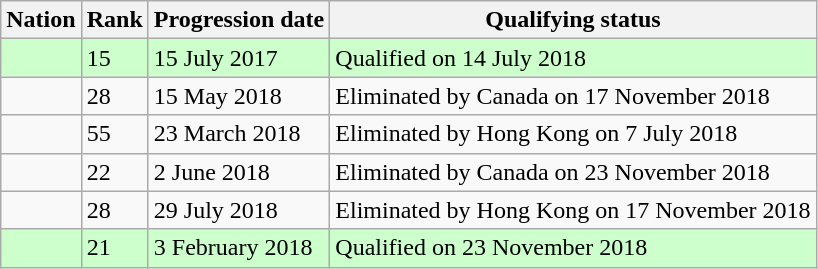<table class="wikitable sortable">
<tr>
<th>Nation</th>
<th data-sort-type="number">Rank</th>
<th data-sort-type="date">Progression date</th>
<th>Qualifying status</th>
</tr>
<tr bgcolor="#ccffcc">
<td><strong></strong></td>
<td>15</td>
<td>15 July 2017</td>
<td>Qualified on 14 July 2018</td>
</tr>
<tr>
<td></td>
<td>28</td>
<td>15 May 2018</td>
<td>Eliminated by Canada on 17 November 2018</td>
</tr>
<tr>
<td></td>
<td>55</td>
<td>23 March 2018</td>
<td>Eliminated by Hong Kong on 7 July 2018</td>
</tr>
<tr>
<td></td>
<td>22</td>
<td>2 June 2018</td>
<td>Eliminated by Canada on 23 November 2018</td>
</tr>
<tr>
<td></td>
<td>28</td>
<td>29 July 2018</td>
<td>Eliminated by Hong Kong on 17 November 2018</td>
</tr>
<tr bgcolor="#ccffcc">
<td><strong></strong></td>
<td>21</td>
<td>3 February 2018</td>
<td>Qualified on 23 November 2018</td>
</tr>
</table>
